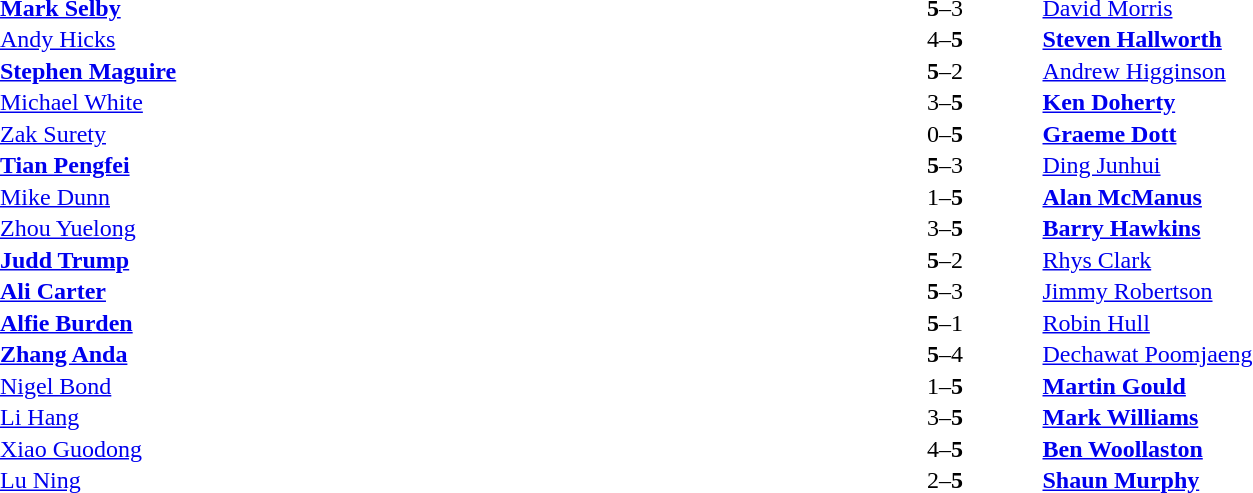<table width="100%" cellspacing="1">
<tr>
<th width=45%></th>
<th width=10%></th>
<th width=45%></th>
</tr>
<tr>
<td> <strong><a href='#'>Mark Selby</a></strong></td>
<td align="center"><strong>5</strong>–3</td>
<td> <a href='#'>David Morris</a></td>
</tr>
<tr>
<td> <a href='#'>Andy Hicks</a></td>
<td align="center">4–<strong>5</strong></td>
<td> <strong><a href='#'>Steven Hallworth</a></strong></td>
</tr>
<tr>
<td> <strong><a href='#'>Stephen Maguire</a></strong></td>
<td align="center"><strong>5</strong>–2</td>
<td> <a href='#'>Andrew Higginson</a></td>
</tr>
<tr>
<td> <a href='#'>Michael White</a></td>
<td align="center">3–<strong>5</strong></td>
<td> <strong><a href='#'>Ken Doherty</a></strong></td>
</tr>
<tr>
<td> <a href='#'>Zak Surety</a></td>
<td align="center">0–<strong>5</strong></td>
<td> <strong><a href='#'>Graeme Dott</a></strong></td>
</tr>
<tr>
<td> <strong><a href='#'>Tian Pengfei</a></strong></td>
<td align="center"><strong>5</strong>–3</td>
<td> <a href='#'>Ding Junhui</a></td>
</tr>
<tr>
<td> <a href='#'>Mike Dunn</a></td>
<td align="center">1–<strong>5</strong></td>
<td> <strong><a href='#'>Alan McManus</a></strong></td>
</tr>
<tr>
<td> <a href='#'>Zhou Yuelong</a></td>
<td align="center">3–<strong>5</strong></td>
<td> <strong><a href='#'>Barry Hawkins</a></strong></td>
</tr>
<tr>
<td> <strong><a href='#'>Judd Trump</a></strong></td>
<td align="center"><strong>5</strong>–2</td>
<td> <a href='#'>Rhys Clark</a></td>
</tr>
<tr>
<td> <strong><a href='#'>Ali Carter</a></strong></td>
<td align="center"><strong>5</strong>–3</td>
<td> <a href='#'>Jimmy Robertson</a></td>
</tr>
<tr>
<td> <strong><a href='#'>Alfie Burden</a></strong></td>
<td align="center"><strong>5</strong>–1</td>
<td> <a href='#'>Robin Hull</a></td>
</tr>
<tr>
<td> <strong><a href='#'>Zhang Anda</a></strong></td>
<td align="center"><strong>5</strong>–4</td>
<td> <a href='#'>Dechawat Poomjaeng</a></td>
</tr>
<tr>
<td> <a href='#'>Nigel Bond</a></td>
<td align="center">1–<strong>5</strong></td>
<td> <strong><a href='#'>Martin Gould</a></strong></td>
</tr>
<tr>
<td> <a href='#'>Li Hang</a></td>
<td align="center">3–<strong>5</strong></td>
<td> <strong><a href='#'>Mark Williams</a></strong></td>
</tr>
<tr>
<td> <a href='#'>Xiao Guodong</a></td>
<td align="center">4–<strong>5</strong></td>
<td> <strong><a href='#'>Ben Woollaston</a></strong></td>
</tr>
<tr>
<td> <a href='#'>Lu Ning</a></td>
<td align="center">2–<strong>5</strong></td>
<td> <strong><a href='#'>Shaun Murphy</a></strong></td>
</tr>
</table>
